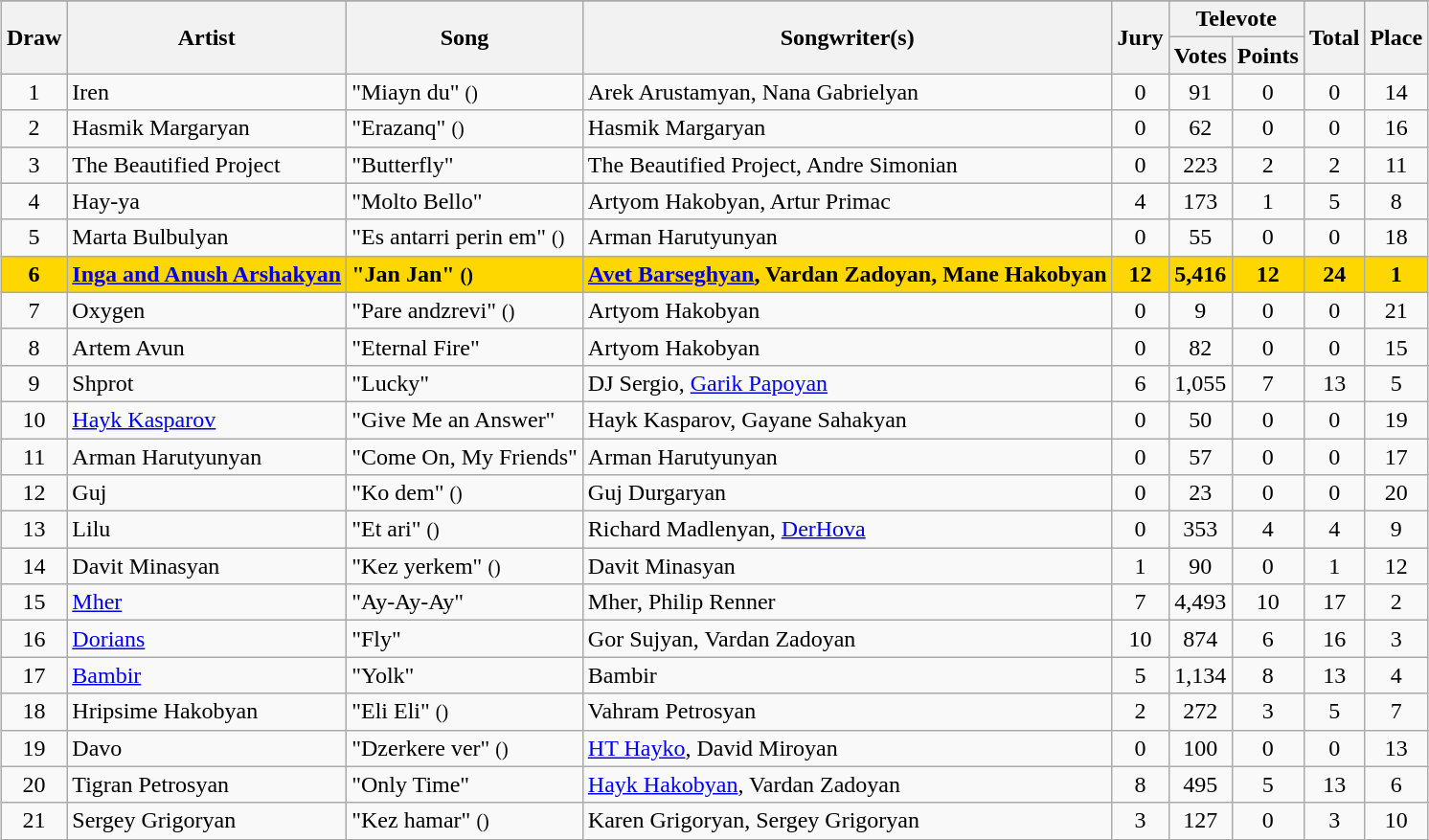<table class="sortable wikitable" style="margin: 1em auto 1em auto; text-align:center;">
<tr>
</tr>
<tr>
<th rowspan="2">Draw</th>
<th rowspan="2">Artist</th>
<th rowspan="2">Song</th>
<th rowspan="2">Songwriter(s)</th>
<th rowspan="2">Jury</th>
<th colspan="2">Televote</th>
<th rowspan="2">Total</th>
<th rowspan="2">Place</th>
</tr>
<tr>
<th>Votes</th>
<th>Points</th>
</tr>
<tr>
<td>1</td>
<td align="left">Iren</td>
<td align="left">"Miayn du" <small>()</small></td>
<td align="left">Arek Arustamyan, Nana Gabrielyan</td>
<td>0</td>
<td>91</td>
<td>0</td>
<td>0</td>
<td>14</td>
</tr>
<tr>
<td>2</td>
<td align="left">Hasmik Margaryan</td>
<td align="left">"Erazanq" <small>()</small></td>
<td align="left">Hasmik Margaryan</td>
<td>0</td>
<td>62</td>
<td>0</td>
<td>0</td>
<td>16</td>
</tr>
<tr>
<td>3</td>
<td align="left">The Beautified Project</td>
<td align="left">"Butterfly"</td>
<td align="left">The Beautified Project, Andre Simonian</td>
<td>0</td>
<td>223</td>
<td>2</td>
<td>2</td>
<td>11</td>
</tr>
<tr>
<td>4</td>
<td align="left">Hay-ya</td>
<td align="left">"Molto Bello"</td>
<td align="left">Artyom Hakobyan, Artur Primac</td>
<td>4</td>
<td>173</td>
<td>1</td>
<td>5</td>
<td>8</td>
</tr>
<tr>
<td>5</td>
<td align="left">Marta Bulbulyan</td>
<td align="left">"Es antarri perin em" <small>()</small></td>
<td align="left">Arman Harutyunyan</td>
<td>0</td>
<td>55</td>
<td>0</td>
<td>0</td>
<td>18</td>
</tr>
<tr style="font-weight:bold; background:gold;">
<td>6</td>
<td align="left"><a href='#'>Inga and Anush Arshakyan</a></td>
<td align="left">"Jan Jan" <small>()</small></td>
<td align="left"><a href='#'>Avet Barseghyan</a>, Vardan Zadoyan, Mane Hakobyan</td>
<td>12</td>
<td>5,416</td>
<td>12</td>
<td>24</td>
<td>1</td>
</tr>
<tr>
<td>7</td>
<td align="left">Oxygen</td>
<td align="left">"Pare andzrevi" <small>()</small></td>
<td align="left">Artyom Hakobyan</td>
<td>0</td>
<td>9</td>
<td>0</td>
<td>0</td>
<td>21</td>
</tr>
<tr>
<td>8</td>
<td align="left">Artem Avun</td>
<td align="left">"Eternal Fire"</td>
<td align="left">Artyom Hakobyan</td>
<td>0</td>
<td>82</td>
<td>0</td>
<td>0</td>
<td>15</td>
</tr>
<tr>
<td>9</td>
<td align="left">Shprot</td>
<td align="left">"Lucky"</td>
<td align="left">DJ Sergio, <a href='#'>Garik Papoyan</a></td>
<td>6</td>
<td>1,055</td>
<td>7</td>
<td>13</td>
<td>5</td>
</tr>
<tr>
<td>10</td>
<td align="left"><a href='#'>Hayk Kasparov</a></td>
<td align="left">"Give Me an Answer"</td>
<td align="left">Hayk Kasparov, Gayane Sahakyan</td>
<td>0</td>
<td>50</td>
<td>0</td>
<td>0</td>
<td>19</td>
</tr>
<tr>
<td>11</td>
<td align="left">Arman Harutyunyan</td>
<td align="left">"Come On, My Friends"</td>
<td align="left">Arman Harutyunyan</td>
<td>0</td>
<td>57</td>
<td>0</td>
<td>0</td>
<td>17</td>
</tr>
<tr>
<td>12</td>
<td align="left">Guj</td>
<td align="left">"Ko dem" <small>()</small></td>
<td align="left">Guj Durgaryan</td>
<td>0</td>
<td>23</td>
<td>0</td>
<td>0</td>
<td>20</td>
</tr>
<tr>
<td>13</td>
<td align="left">Lilu</td>
<td align="left">"Et ari" <small>()</small></td>
<td align="left">Richard Madlenyan, <a href='#'>DerHova</a></td>
<td>0</td>
<td>353</td>
<td>4</td>
<td>4</td>
<td>9</td>
</tr>
<tr>
<td>14</td>
<td align="left">Davit Minasyan</td>
<td align="left">"Kez yerkem" <small>()</small></td>
<td align="left">Davit Minasyan</td>
<td>1</td>
<td>90</td>
<td>0</td>
<td>1</td>
<td>12</td>
</tr>
<tr>
<td>15</td>
<td align="left"><a href='#'>Mher</a></td>
<td align="left">"Ay-Ay-Ay"</td>
<td align="left">Mher, Philip Renner</td>
<td>7</td>
<td>4,493</td>
<td>10</td>
<td>17</td>
<td>2</td>
</tr>
<tr>
<td>16</td>
<td align="left"><a href='#'>Dorians</a></td>
<td align="left">"Fly"</td>
<td align="left">Gor Sujyan, Vardan Zadoyan</td>
<td>10</td>
<td>874</td>
<td>6</td>
<td>16</td>
<td>3</td>
</tr>
<tr>
<td>17</td>
<td align="left"><a href='#'>Bambir</a></td>
<td align="left">"Yolk"</td>
<td align="left">Bambir</td>
<td>5</td>
<td>1,134</td>
<td>8</td>
<td>13</td>
<td>4</td>
</tr>
<tr>
<td>18</td>
<td align="left">Hripsime Hakobyan</td>
<td align="left">"Eli Eli" <small>()</small></td>
<td align="left">Vahram Petrosyan</td>
<td>2</td>
<td>272</td>
<td>3</td>
<td>5</td>
<td>7</td>
</tr>
<tr>
<td>19</td>
<td align="left">Davo</td>
<td align="left">"Dzerkere ver" <small>()</small></td>
<td align="left"><a href='#'>HT Hayko</a>, David Miroyan</td>
<td>0</td>
<td>100</td>
<td>0</td>
<td>0</td>
<td>13</td>
</tr>
<tr>
<td>20</td>
<td align="left">Tigran Petrosyan</td>
<td align="left">"Only Time"</td>
<td align="left"><a href='#'>Hayk Hakobyan</a>, Vardan Zadoyan</td>
<td>8</td>
<td>495</td>
<td>5</td>
<td>13</td>
<td>6</td>
</tr>
<tr>
<td>21</td>
<td align="left">Sergey Grigoryan</td>
<td align="left">"Kez hamar" <small>()</small></td>
<td align="left">Karen Grigoryan, Sergey Grigoryan</td>
<td>3</td>
<td>127</td>
<td>0</td>
<td>3</td>
<td>10</td>
</tr>
</table>
